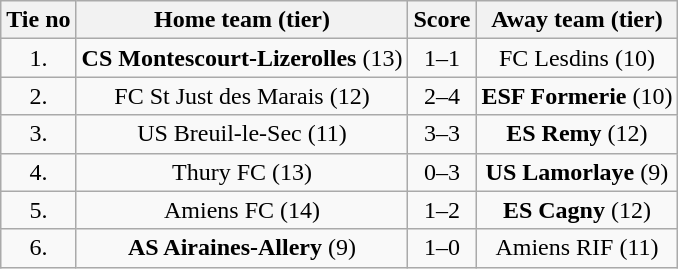<table class="wikitable" style="text-align: center">
<tr>
<th>Tie no</th>
<th>Home team (tier)</th>
<th>Score</th>
<th>Away team (tier)</th>
</tr>
<tr>
<td>1.</td>
<td><strong>CS Montescourt-Lizerolles</strong> (13)</td>
<td>1–1 </td>
<td>FC Lesdins (10)</td>
</tr>
<tr>
<td>2.</td>
<td>FC St Just des Marais (12)</td>
<td>2–4</td>
<td><strong>ESF Formerie</strong> (10)</td>
</tr>
<tr>
<td>3.</td>
<td>US Breuil-le-Sec (11)</td>
<td>3–3 </td>
<td><strong>ES Remy</strong> (12)</td>
</tr>
<tr>
<td>4.</td>
<td>Thury FC (13)</td>
<td>0–3 </td>
<td><strong>US Lamorlaye</strong> (9)</td>
</tr>
<tr>
<td>5.</td>
<td>Amiens FC (14)</td>
<td>1–2</td>
<td><strong>ES Cagny</strong> (12)</td>
</tr>
<tr>
<td>6.</td>
<td><strong>AS Airaines-Allery</strong> (9)</td>
<td>1–0</td>
<td>Amiens RIF (11)</td>
</tr>
</table>
